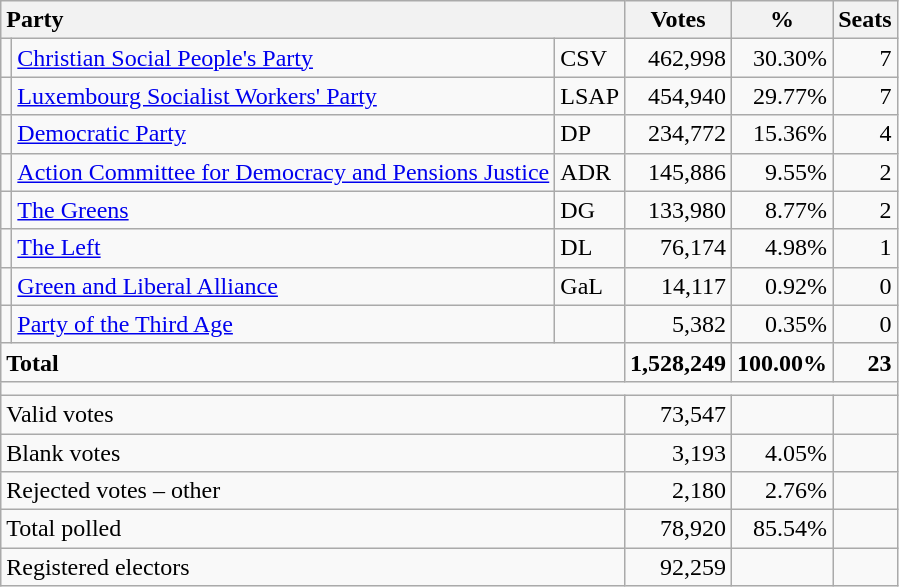<table class="wikitable" border="1" style="text-align:right;">
<tr>
<th style="text-align:left;" valign=bottom colspan=3>Party</th>
<th align=center valign=bottom width="50">Votes</th>
<th align=center valign=bottom width="50">%</th>
<th align=center>Seats</th>
</tr>
<tr>
<td></td>
<td align=left><a href='#'>Christian Social People's Party</a></td>
<td align=left>CSV</td>
<td>462,998</td>
<td>30.30%</td>
<td>7</td>
</tr>
<tr>
<td></td>
<td align=left><a href='#'>Luxembourg Socialist Workers' Party</a></td>
<td align=left>LSAP</td>
<td>454,940</td>
<td>29.77%</td>
<td>7</td>
</tr>
<tr>
<td></td>
<td align=left><a href='#'>Democratic Party</a></td>
<td align=left>DP</td>
<td>234,772</td>
<td>15.36%</td>
<td>4</td>
</tr>
<tr>
<td></td>
<td align=left><a href='#'>Action Committee for Democracy and Pensions Justice</a></td>
<td align=left>ADR</td>
<td>145,886</td>
<td>9.55%</td>
<td>2</td>
</tr>
<tr>
<td></td>
<td align=left><a href='#'>The Greens</a></td>
<td align=left>DG</td>
<td>133,980</td>
<td>8.77%</td>
<td>2</td>
</tr>
<tr>
<td></td>
<td align=left><a href='#'>The Left</a></td>
<td align=left>DL</td>
<td>76,174</td>
<td>4.98%</td>
<td>1</td>
</tr>
<tr>
<td></td>
<td align=left><a href='#'>Green and Liberal Alliance</a></td>
<td align=left>GaL</td>
<td>14,117</td>
<td>0.92%</td>
<td>0</td>
</tr>
<tr>
<td></td>
<td align=left><a href='#'>Party of the Third Age</a></td>
<td align=left></td>
<td>5,382</td>
<td>0.35%</td>
<td>0</td>
</tr>
<tr style="font-weight:bold">
<td align=left colspan=3>Total</td>
<td>1,528,249</td>
<td>100.00%</td>
<td>23</td>
</tr>
<tr>
<td colspan=6 height="2"></td>
</tr>
<tr>
<td align=left colspan=3>Valid votes</td>
<td>73,547</td>
<td></td>
<td></td>
</tr>
<tr>
<td align=left colspan=3>Blank votes</td>
<td>3,193</td>
<td>4.05%</td>
<td></td>
</tr>
<tr>
<td align=left colspan=3>Rejected votes – other</td>
<td>2,180</td>
<td>2.76%</td>
<td></td>
</tr>
<tr>
<td align=left colspan=3>Total polled</td>
<td>78,920</td>
<td>85.54%</td>
<td></td>
</tr>
<tr>
<td align=left colspan=3>Registered electors</td>
<td>92,259</td>
<td></td>
<td></td>
</tr>
</table>
